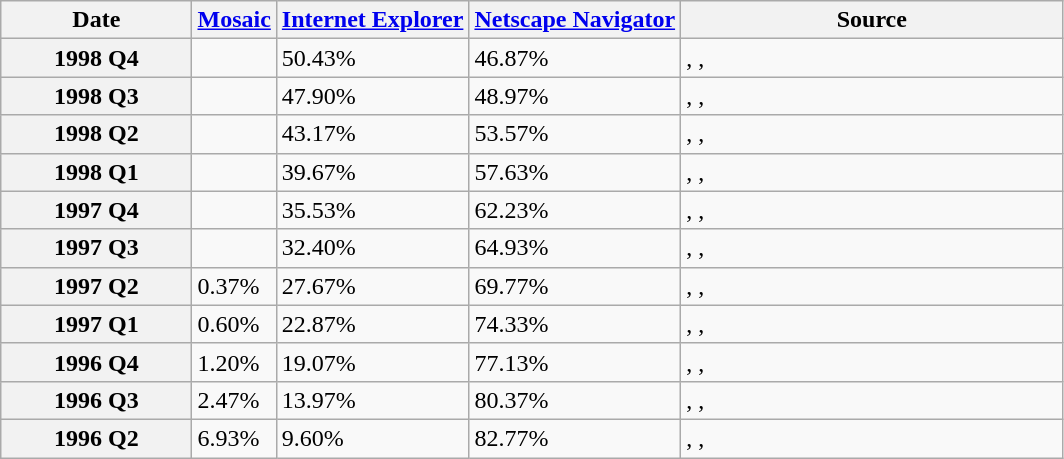<table class="wikitable plainrowheaders" style="width: auto; table-layout: fixed;">
<tr>
<th scope="col" style="width:18%">Date</th>
<th scope="col"><a href='#'>Mosaic</a></th>
<th scope="col"><a href='#'>Internet Explorer</a></th>
<th scope="col"><a href='#'>Netscape Navigator</a></th>
<th scope="col" style="width:36%">Source</th>
</tr>
<tr>
<th scope="row">1998 Q4</th>
<td></td>
<td>50.43%</td>
<td>46.87%</td>
<td>, , </td>
</tr>
<tr>
<th scope="row">1998 Q3</th>
<td></td>
<td>47.90%</td>
<td>48.97%</td>
<td>, , </td>
</tr>
<tr>
<th scope="row">1998 Q2</th>
<td></td>
<td>43.17%</td>
<td>53.57%</td>
<td>, , </td>
</tr>
<tr>
<th scope="row">1998 Q1</th>
<td></td>
<td>39.67%</td>
<td>57.63%</td>
<td>, , </td>
</tr>
<tr>
<th scope="row">1997 Q4</th>
<td></td>
<td>35.53%</td>
<td>62.23%</td>
<td>, , </td>
</tr>
<tr>
<th scope="row">1997 Q3</th>
<td></td>
<td>32.40%</td>
<td>64.93%</td>
<td>, , </td>
</tr>
<tr>
<th scope="row">1997 Q2</th>
<td>0.37%</td>
<td>27.67%</td>
<td>69.77%</td>
<td>, , </td>
</tr>
<tr>
<th scope="row">1997 Q1</th>
<td>0.60%</td>
<td>22.87%</td>
<td>74.33%</td>
<td>, , </td>
</tr>
<tr>
<th scope="row">1996 Q4</th>
<td>1.20%</td>
<td>19.07%</td>
<td>77.13%</td>
<td>, , </td>
</tr>
<tr>
<th scope="row">1996 Q3</th>
<td>2.47%</td>
<td>13.97%</td>
<td>80.37%</td>
<td>, , </td>
</tr>
<tr>
<th scope="row">1996 Q2</th>
<td>6.93%</td>
<td>9.60%</td>
<td>82.77%</td>
<td>, , </td>
</tr>
</table>
